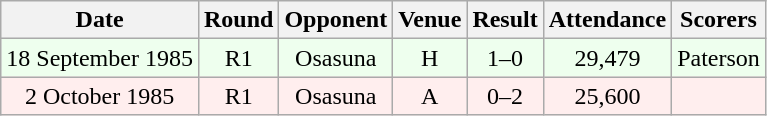<table class="wikitable sortable" style="font-size:100%; text-align:center">
<tr>
<th>Date</th>
<th>Round</th>
<th>Opponent</th>
<th>Venue</th>
<th>Result</th>
<th>Attendance</th>
<th>Scorers</th>
</tr>
<tr bgcolor = "#EEFFEE">
<td>18 September 1985</td>
<td>R1</td>
<td>Osasuna</td>
<td>H</td>
<td>1–0</td>
<td>29,479</td>
<td>Paterson</td>
</tr>
<tr bgcolor = "#FFEEEE">
<td>2 October 1985</td>
<td>R1</td>
<td>Osasuna</td>
<td>A</td>
<td>0–2</td>
<td>25,600</td>
<td></td>
</tr>
</table>
